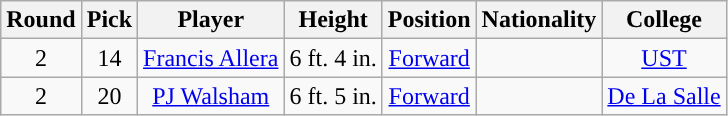<table class="wikitable sortable sortable">
<tr>
<th>Round</th>
<th>Pick</th>
<th>Player</th>
<th>Height</th>
<th>Position</th>
<th>Nationality</th>
<th>College</th>
</tr>
<tr style="text-align: center">
<td>2</td>
<td>14</td>
<td><a href='#'>Francis Allera</a></td>
<td>6 ft. 4 in.</td>
<td><a href='#'>Forward</a></td>
<td></td>
<td><a href='#'>UST</a></td>
</tr>
<tr style="text-align: center">
<td>2</td>
<td>20</td>
<td><a href='#'>PJ Walsham</a></td>
<td>6 ft. 5 in.</td>
<td><a href='#'>Forward</a></td>
<td></td>
<td><a href='#'>De La Salle</a></td>
</tr>
</table>
